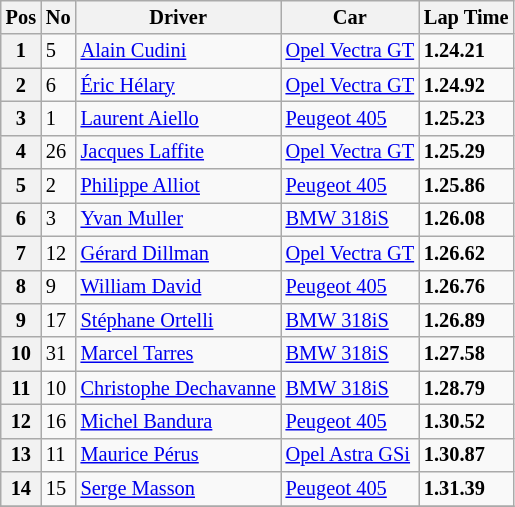<table class="wikitable" style="font-size: 85%;">
<tr>
<th>Pos</th>
<th>No</th>
<th>Driver</th>
<th>Car</th>
<th>Lap Time</th>
</tr>
<tr>
<th>1</th>
<td>5</td>
<td> <a href='#'>Alain Cudini</a></td>
<td><a href='#'> Opel Vectra GT</a></td>
<td><strong>1.24.21</strong></td>
</tr>
<tr>
<th>2</th>
<td>6</td>
<td> <a href='#'>Éric Hélary</a></td>
<td><a href='#'> Opel Vectra GT</a></td>
<td><strong>1.24.92</strong></td>
</tr>
<tr>
<th>3</th>
<td>1</td>
<td> <a href='#'>Laurent Aiello</a></td>
<td><a href='#'>Peugeot 405</a></td>
<td><strong>1.25.23</strong></td>
</tr>
<tr>
<th>4</th>
<td>26</td>
<td> <a href='#'>Jacques Laffite</a></td>
<td><a href='#'> Opel Vectra GT</a></td>
<td><strong>1.25.29</strong></td>
</tr>
<tr>
<th>5</th>
<td>2</td>
<td> <a href='#'>Philippe Alliot</a></td>
<td><a href='#'>Peugeot 405</a></td>
<td><strong>1.25.86</strong></td>
</tr>
<tr>
<th>6</th>
<td>3</td>
<td> <a href='#'>Yvan Muller</a></td>
<td><a href='#'>BMW 318iS</a></td>
<td><strong>1.26.08</strong></td>
</tr>
<tr>
<th>7</th>
<td>12</td>
<td> <a href='#'>Gérard Dillman</a></td>
<td><a href='#'> Opel Vectra GT</a></td>
<td><strong>1.26.62</strong></td>
</tr>
<tr>
<th>8</th>
<td>9</td>
<td> <a href='#'>William David</a></td>
<td><a href='#'>Peugeot 405</a></td>
<td><strong>1.26.76</strong></td>
</tr>
<tr>
<th>9</th>
<td>17</td>
<td> <a href='#'>Stéphane Ortelli</a></td>
<td><a href='#'>BMW 318iS</a></td>
<td><strong>1.26.89</strong></td>
</tr>
<tr>
<th>10</th>
<td>31</td>
<td> <a href='#'>Marcel Tarres</a></td>
<td><a href='#'>BMW 318iS</a></td>
<td><strong>1.27.58</strong></td>
</tr>
<tr>
<th>11</th>
<td>10</td>
<td> <a href='#'>Christophe Dechavanne</a></td>
<td><a href='#'>BMW 318iS</a></td>
<td><strong>1.28.79</strong></td>
</tr>
<tr>
<th>12</th>
<td>16</td>
<td> <a href='#'>Michel Bandura</a></td>
<td><a href='#'>Peugeot 405</a></td>
<td><strong>1.30.52</strong></td>
</tr>
<tr>
<th>13</th>
<td>11</td>
<td> <a href='#'>Maurice Pérus</a></td>
<td><a href='#'>Opel Astra GSi</a></td>
<td><strong>1.30.87</strong></td>
</tr>
<tr>
<th>14</th>
<td>15</td>
<td> <a href='#'>Serge Masson</a></td>
<td><a href='#'>Peugeot 405</a></td>
<td><strong>1.31.39</strong></td>
</tr>
<tr>
</tr>
</table>
